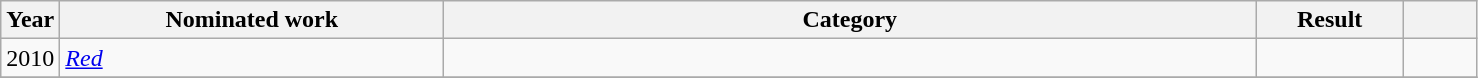<table class=wikitable>
<tr>
<th width=4%>Year</th>
<th width=26%>Nominated work</th>
<th width=55%>Category</th>
<th width=10%>Result</th>
<th width=5%></th>
</tr>
<tr>
<td>2010</td>
<td><em><a href='#'>Red</a></em></td>
<td></td>
<td></td>
<td></td>
</tr>
<tr>
</tr>
</table>
